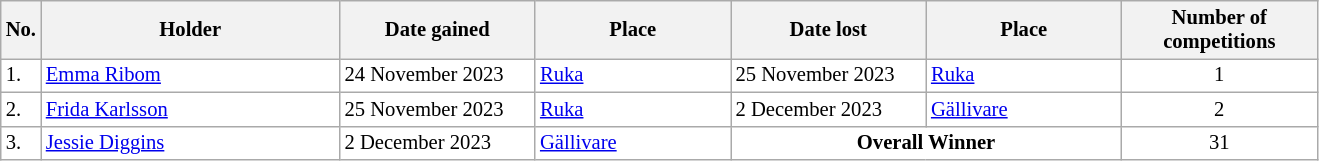<table class="wikitable plainrowheaders" style="background:#fff; font-size:86%; line-height:16px; border:grey solid 1px; border-collapse:collapse;">
<tr>
<th style="width:1em;">No.</th>
<th style="width:14em;">Holder</th>
<th style="width:9em;">Date gained</th>
<th style="width:9em;">Place</th>
<th style="width:9em;">Date lost</th>
<th style="width:9em;">Place</th>
<th style="width:9em;">Number of competitions</th>
</tr>
<tr>
<td>1.</td>
<td> <a href='#'>Emma Ribom</a></td>
<td>24 November 2023</td>
<td> <a href='#'>Ruka</a></td>
<td>25 November 2023</td>
<td> <a href='#'>Ruka</a></td>
<td align=center>1</td>
</tr>
<tr>
<td>2.</td>
<td> <a href='#'>Frida Karlsson</a></td>
<td>25 November 2023</td>
<td> <a href='#'>Ruka</a></td>
<td>2 December 2023</td>
<td> <a href='#'>Gällivare</a></td>
<td align=center>2</td>
</tr>
<tr>
<td>3.</td>
<td> <a href='#'>Jessie Diggins</a></td>
<td>2 December 2023</td>
<td> <a href='#'>Gällivare</a></td>
<td align=center colspan=2><strong>Overall Winner</strong></td>
<td align=center>31</td>
</tr>
</table>
